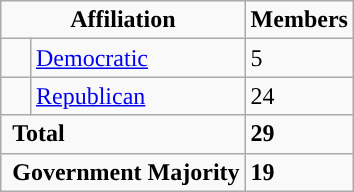<table class="wikitable">
<tr>
<td colspan="2" rowspan="1" align="center" valign="top"><strong>Affiliation</strong></td>
<td style="vertical-align:top;"><strong>Members</strong></td>
</tr>
<tr>
<td style="background-color:"> </td>
<td><a href='#'>Democratic</a></td>
<td>5</td>
</tr>
<tr>
<td style="background-color:"> </td>
<td><a href='#'>Republican</a></td>
<td>24</td>
</tr>
<tr>
<td colspan="2" rowspan="1"> <strong>Total</strong></td>
<td><strong>29</strong></td>
</tr>
<tr>
<td colspan="2" rowspan="1"> <strong>Government Majority</strong></td>
<td><strong>19</strong></td>
</tr>
</table>
